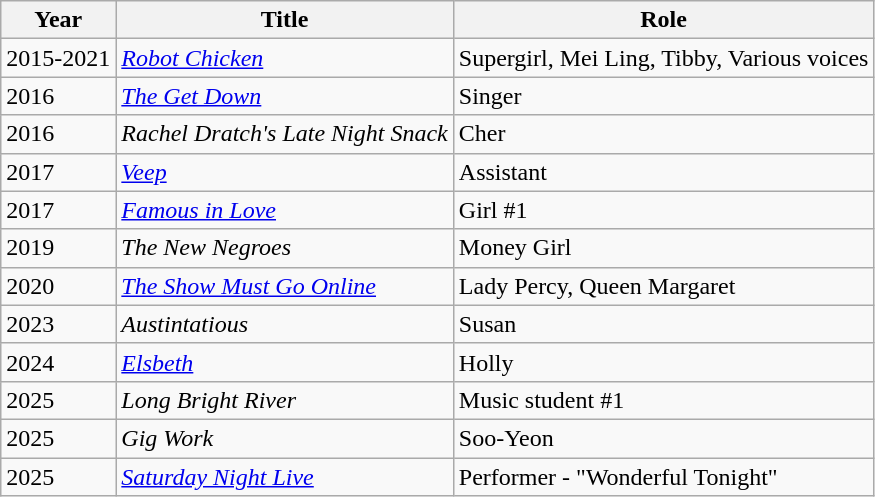<table class="wikitable">
<tr>
<th>Year</th>
<th>Title</th>
<th>Role</th>
</tr>
<tr>
<td>2015-2021</td>
<td><em><a href='#'>Robot Chicken</a></em></td>
<td>Supergirl, Mei Ling, Tibby, Various voices</td>
</tr>
<tr>
<td>2016</td>
<td><em><a href='#'>The Get Down</a></em></td>
<td>Singer</td>
</tr>
<tr>
<td>2016</td>
<td><em>Rachel Dratch's Late Night Snack</em></td>
<td>Cher</td>
</tr>
<tr>
<td>2017</td>
<td><em><a href='#'>Veep</a></em></td>
<td>Assistant</td>
</tr>
<tr>
<td>2017</td>
<td><em><a href='#'>Famous in Love</a></em></td>
<td>Girl #1</td>
</tr>
<tr>
<td>2019</td>
<td><em>The New Negroes</em></td>
<td>Money Girl</td>
</tr>
<tr>
<td>2020</td>
<td><em><a href='#'>The Show Must Go Online</a></em></td>
<td>Lady Percy, Queen Margaret</td>
</tr>
<tr>
<td>2023</td>
<td><em>Austintatious</em></td>
<td>Susan</td>
</tr>
<tr>
<td>2024</td>
<td><em><a href='#'>Elsbeth</a></em></td>
<td>Holly</td>
</tr>
<tr>
<td>2025</td>
<td><em>Long Bright River</em></td>
<td>Music student #1</td>
</tr>
<tr>
<td>2025</td>
<td><em>Gig Work</em></td>
<td>Soo-Yeon</td>
</tr>
<tr>
<td>2025</td>
<td><em><a href='#'>Saturday Night Live</a></em></td>
<td>Performer - "Wonderful Tonight"</td>
</tr>
</table>
